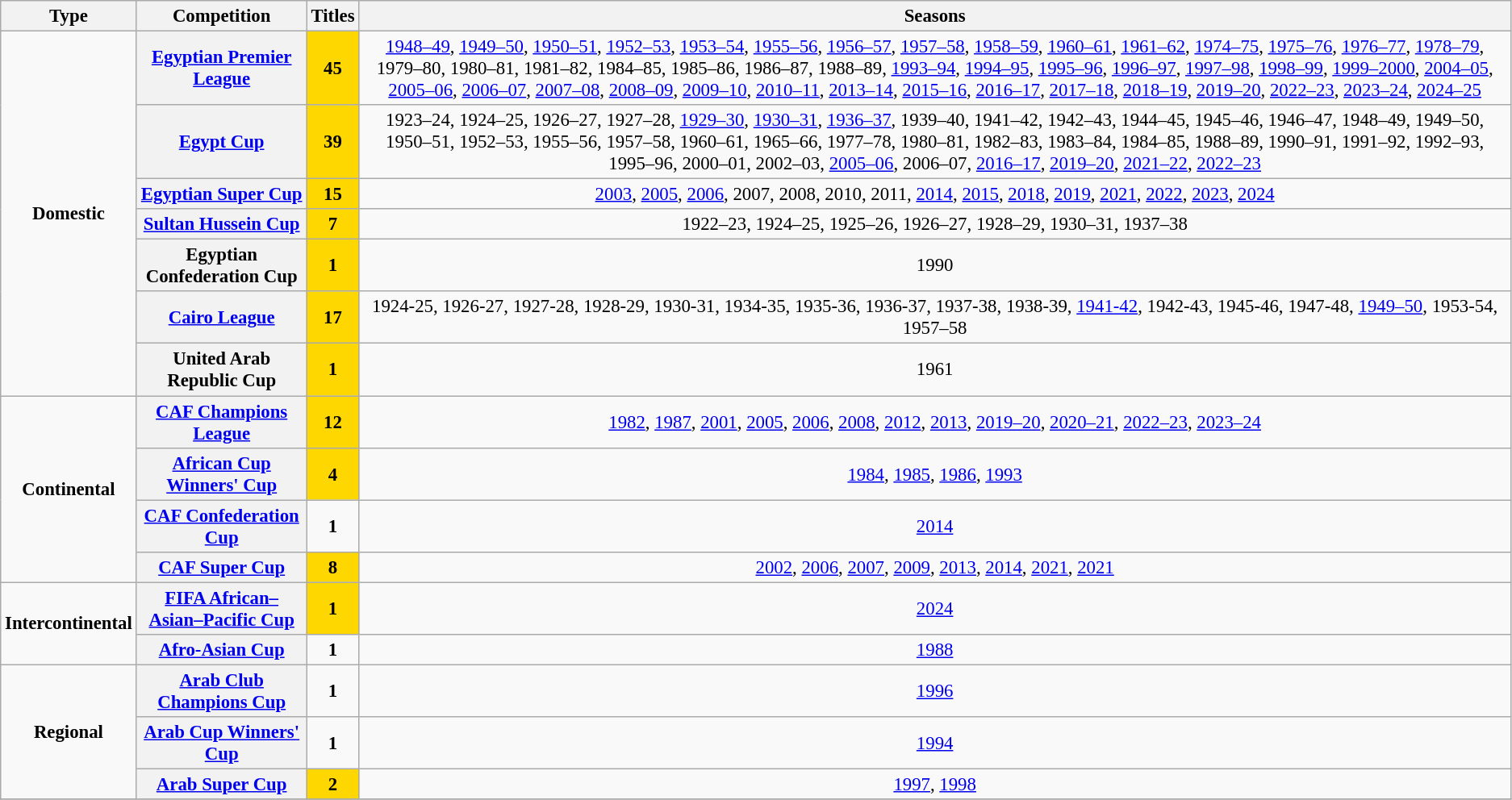<table class="wikitable plainrowheaders" style="font-size:95%; text-align:center;">
<tr>
<th>Type</th>
<th>Competition</th>
<th>Titles</th>
<th>Seasons</th>
</tr>
<tr>
<td rowspan="7"><strong>Domestic</strong></td>
<th scope=col><a href='#'>Egyptian Premier League</a></th>
<td bgcolor="gold"><strong>45</strong></td>
<td><a href='#'>1948–49</a>, <a href='#'>1949–50</a>, <a href='#'>1950–51</a>, <a href='#'>1952–53</a>, <a href='#'>1953–54</a>, <a href='#'>1955–56</a>, <a href='#'>1956–57</a>, <a href='#'>1957–58</a>, <a href='#'>1958–59</a>, <a href='#'>1960–61</a>, <a href='#'>1961–62</a>, <a href='#'>1974–75</a>, <a href='#'>1975–76</a>, <a href='#'>1976–77</a>, <a href='#'>1978–79</a>, 1979–80, 1980–81, 1981–82, 1984–85, 1985–86, 1986–87, 1988–89, <a href='#'>1993–94</a>, <a href='#'>1994–95</a>, <a href='#'>1995–96</a>, <a href='#'>1996–97</a>, <a href='#'>1997–98</a>, <a href='#'>1998–99</a>, <a href='#'>1999–2000</a>, <a href='#'>2004–05</a>, <a href='#'>2005–06</a>, <a href='#'>2006–07</a>, <a href='#'>2007–08</a>, <a href='#'>2008–09</a>, <a href='#'>2009–10</a>, <a href='#'>2010–11</a>, <a href='#'>2013–14</a>, <a href='#'>2015–16</a>, <a href='#'>2016–17</a>, <a href='#'>2017–18</a>, <a href='#'>2018–19</a>, <a href='#'>2019–20</a>, <a href='#'>2022–23</a>, <a href='#'>2023–24</a>, <a href='#'>2024–25</a></td>
</tr>
<tr>
<th scope=col><a href='#'>Egypt Cup</a></th>
<td bgcolor="gold"><strong>39</strong></td>
<td>1923–24, 1924–25, 1926–27, 1927–28, <a href='#'>1929–30</a>, <a href='#'>1930–31</a>, <a href='#'>1936–37</a>, 1939–40, 1941–42, 1942–43, 1944–45, 1945–46, 1946–47, 1948–49, 1949–50, 1950–51, 1952–53, 1955–56, 1957–58, 1960–61, 1965–66, 1977–78, 1980–81, 1982–83, 1983–84, 1984–85, 1988–89, 1990–91, 1991–92, 1992–93, 1995–96, 2000–01, 2002–03, <a href='#'>2005–06</a>, 2006–07, <a href='#'>2016–17</a>, <a href='#'>2019–20</a>, <a href='#'>2021–22</a>, <a href='#'>2022–23</a></td>
</tr>
<tr>
<th scope=col><a href='#'>Egyptian Super Cup</a></th>
<td bgcolor="gold"><strong>15</strong></td>
<td><a href='#'>2003</a>, <a href='#'>2005</a>, <a href='#'>2006</a>, 2007, 2008, 2010, 2011, <a href='#'>2014</a>, <a href='#'>2015</a>, <a href='#'>2018</a>, <a href='#'>2019</a>, <a href='#'>2021</a>, <a href='#'>2022</a>, <a href='#'>2023</a>, <a href='#'>2024</a></td>
</tr>
<tr>
<th scope=col><a href='#'>Sultan Hussein Cup</a></th>
<td bgcolor="gold"><strong>7</strong></td>
<td>1922–23, 1924–25, 1925–26, 1926–27, 1928–29, 1930–31, 1937–38</td>
</tr>
<tr>
<th scope="col"><strong>Egyptian Confederation Cup</strong></th>
<td bgcolor="gold"><strong>1</strong></td>
<td>1990</td>
</tr>
<tr>
<th scope="col"><a href='#'>Cairo League</a></th>
<td bgcolor="gold"><strong>17</strong></td>
<td>1924-25, 1926-27, 1927-28, 1928-29, 1930-31, 1934-35, 1935-36, 1936-37, 1937-38, 1938-39, <a href='#'>1941-42</a>, 1942-43, 1945-46, 1947-48, <a href='#'>1949–50</a>, 1953-54, 1957–58</td>
</tr>
<tr>
<th scope=col>United Arab Republic Cup</th>
<td bgcolor="gold"><strong>1</strong></td>
<td>1961</td>
</tr>
<tr>
<td rowspan="4"><strong>Continental</strong></td>
<th scope=col><a href='#'>CAF Champions League</a></th>
<td bgcolor="gold"><strong>12</strong></td>
<td><a href='#'>1982</a>, <a href='#'>1987</a>, <a href='#'>2001</a>, <a href='#'>2005</a>, <a href='#'>2006</a>, <a href='#'>2008</a>, <a href='#'>2012</a>, <a href='#'>2013</a>, <a href='#'>2019–20</a>, <a href='#'>2020–21</a>, <a href='#'>2022–23</a>, <a href='#'>2023–24</a></td>
</tr>
<tr>
<th scope=col><a href='#'>African Cup Winners' Cup</a></th>
<td bgcolor="gold"><strong>4</strong></td>
<td><a href='#'>1984</a>, <a href='#'>1985</a>, <a href='#'>1986</a>, <a href='#'>1993</a></td>
</tr>
<tr>
<th scope=col><a href='#'>CAF Confederation Cup</a></th>
<td><strong>1</strong></td>
<td><a href='#'>2014</a></td>
</tr>
<tr>
<th scope=col><a href='#'>CAF Super Cup</a></th>
<td bgcolor="gold"><strong>8</strong></td>
<td><a href='#'>2002</a>, <a href='#'>2006</a>, <a href='#'>2007</a>, <a href='#'>2009</a>, <a href='#'>2013</a>, <a href='#'>2014</a>, <a href='#'>2021</a>, <a href='#'>2021</a></td>
</tr>
<tr>
<td rowspan="2"><strong>Intercontinental</strong></td>
<th scope="col"><strong><a href='#'>FIFA African–Asian–Pacific Cup</a></strong></th>
<td bgcolor="gold"><strong>1</strong></td>
<td><a href='#'>2024</a></td>
</tr>
<tr>
<th scope="col"><a href='#'>Afro-Asian Cup</a></th>
<td><strong>1</strong></td>
<td><a href='#'>1988</a></td>
</tr>
<tr>
<td rowspan="3"><strong>Regional</strong></td>
<th scope="col"><a href='#'>Arab Club Champions Cup</a></th>
<td><strong>1</strong></td>
<td><a href='#'>1996</a></td>
</tr>
<tr>
<th scope="col"><a href='#'>Arab Cup Winners' Cup</a></th>
<td><strong>1</strong></td>
<td><a href='#'>1994</a></td>
</tr>
<tr>
<th scope="col"><a href='#'>Arab Super Cup</a></th>
<td bgcolor="gold"><strong>2</strong></td>
<td><a href='#'>1997</a>, <a href='#'>1998</a></td>
</tr>
<tr>
</tr>
</table>
